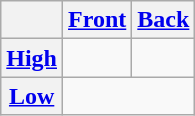<table class="wikitable" style="text-align:center">
<tr>
<th></th>
<th><a href='#'>Front</a></th>
<th><a href='#'>Back</a></th>
</tr>
<tr>
<th><a href='#'>High</a></th>
<td></td>
<td></td>
</tr>
<tr>
<th><a href='#'>Low</a></th>
<td colspan=2></td>
</tr>
</table>
